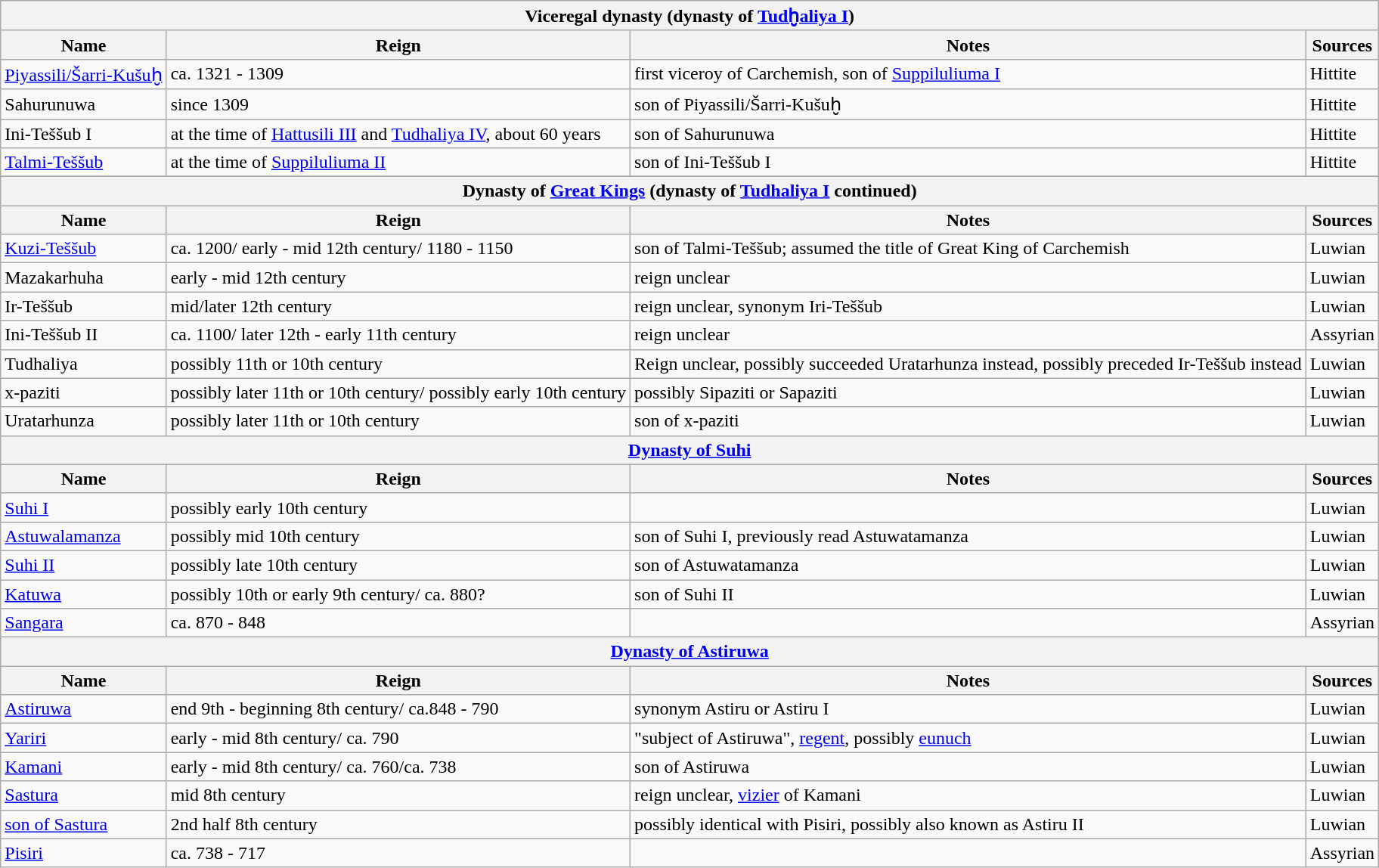<table class="wikitable">
<tr>
<th colspan="4"><strong>Viceregal dynasty (dynasty of <a href='#'>Tudḫaliya I</a>)</strong></th>
</tr>
<tr>
<th>Name</th>
<th>Reign</th>
<th>Notes</th>
<th>Sources</th>
</tr>
<tr>
<td><a href='#'>Piyassili/Šarri-Kušuḫ</a></td>
<td>ca. 1321 - 1309</td>
<td>first viceroy of Carchemish, son of <a href='#'>Suppiluliuma I</a></td>
<td>Hittite</td>
</tr>
<tr>
<td>Sahurunuwa</td>
<td>since 1309</td>
<td>son of Piyassili/Šarri-Kušuḫ</td>
<td>Hittite</td>
</tr>
<tr>
<td>Ini-Teššub I</td>
<td>at the time of <a href='#'>Hattusili III</a> and <a href='#'>Tudhaliya IV</a>, about 60 years</td>
<td>son of Sahurunuwa</td>
<td>Hittite</td>
</tr>
<tr>
<td><a href='#'>Talmi-Teššub</a></td>
<td>at the time of <a href='#'>Suppiluliuma II</a></td>
<td>son of Ini-Teššub I</td>
<td>Hittite</td>
</tr>
<tr>
</tr>
<tr>
<th colspan="4"><strong>Dynasty of <a href='#'>Great Kings</a> (dynasty of <a href='#'>Tudhaliya I</a> continued)</strong></th>
</tr>
<tr>
<th>Name</th>
<th>Reign</th>
<th>Notes</th>
<th>Sources</th>
</tr>
<tr>
<td><a href='#'>Kuzi-Teššub</a></td>
<td>ca. 1200/ early - mid 12th century/ 1180 - 1150</td>
<td>son of Talmi-Teššub; assumed the title of Great King of Carchemish</td>
<td>Luwian</td>
</tr>
<tr>
<td>Mazakarhuha</td>
<td>early - mid 12th century</td>
<td>reign unclear</td>
<td>Luwian</td>
</tr>
<tr>
<td>Ir-Teššub</td>
<td>mid/later 12th century</td>
<td>reign unclear, synonym Iri-Teššub</td>
<td>Luwian</td>
</tr>
<tr>
<td>Ini-Teššub II</td>
<td>ca. 1100/ later 12th - early 11th century</td>
<td>reign unclear</td>
<td>Assyrian</td>
</tr>
<tr>
<td>Tudhaliya</td>
<td>possibly 11th or 10th century</td>
<td>Reign unclear, possibly succeeded  Uratarhunza instead, possibly preceded Ir-Teššub instead</td>
<td>Luwian</td>
</tr>
<tr>
<td>x-paziti</td>
<td>possibly later 11th or 10th century/ possibly early 10th century</td>
<td>possibly Sipaziti or Sapaziti</td>
<td>Luwian</td>
</tr>
<tr>
<td>Uratarhunza</td>
<td>possibly later 11th or 10th century</td>
<td>son of x-paziti</td>
<td>Luwian</td>
</tr>
<tr>
<th colspan="4"><strong><a href='#'>Dynasty of Suhi</a></strong></th>
</tr>
<tr>
<th>Name</th>
<th>Reign</th>
<th>Notes</th>
<th>Sources</th>
</tr>
<tr>
<td><a href='#'>Suhi I</a></td>
<td>possibly early 10th century</td>
<td></td>
<td>Luwian</td>
</tr>
<tr>
<td><a href='#'>Astuwalamanza</a></td>
<td>possibly mid 10th century</td>
<td>son of Suhi I, previously read Astuwatamanza</td>
<td>Luwian</td>
</tr>
<tr>
<td><a href='#'>Suhi II</a></td>
<td>possibly late 10th century</td>
<td>son of Astuwatamanza</td>
<td>Luwian</td>
</tr>
<tr>
<td><a href='#'>Katuwa</a></td>
<td>possibly 10th or early 9th century/ ca. 880?</td>
<td>son of Suhi II</td>
<td>Luwian</td>
</tr>
<tr>
<td><a href='#'>Sangara</a></td>
<td>ca. 870 - 848</td>
<td></td>
<td>Assyrian</td>
</tr>
<tr>
<th colspan="4"><strong><a href='#'>Dynasty of Astiruwa</a></strong></th>
</tr>
<tr>
<th>Name</th>
<th>Reign</th>
<th>Notes</th>
<th>Sources</th>
</tr>
<tr>
<td><a href='#'>Astiruwa</a></td>
<td>end 9th - beginning 8th century/ ca.848 - 790</td>
<td>synonym Astiru or Astiru I</td>
<td>Luwian</td>
</tr>
<tr>
<td><a href='#'>Yariri</a></td>
<td>early - mid 8th century/ ca. 790</td>
<td>"subject of Astiruwa", <a href='#'>regent</a>, possibly <a href='#'>eunuch</a></td>
<td>Luwian</td>
</tr>
<tr>
<td><a href='#'>Kamani</a></td>
<td>early - mid 8th century/ ca. 760/ca. 738</td>
<td>son of Astiruwa</td>
<td>Luwian</td>
</tr>
<tr>
<td><a href='#'>Sastura</a></td>
<td>mid 8th century</td>
<td>reign unclear, <a href='#'>vizier</a> of Kamani</td>
<td>Luwian</td>
</tr>
<tr>
<td><a href='#'>son of Sastura</a></td>
<td>2nd half 8th century</td>
<td>possibly identical with Pisiri, possibly also known as Astiru II</td>
<td>Luwian</td>
</tr>
<tr>
<td><a href='#'>Pisiri</a></td>
<td>ca. 738 - 717</td>
<td></td>
<td>Assyrian</td>
</tr>
</table>
